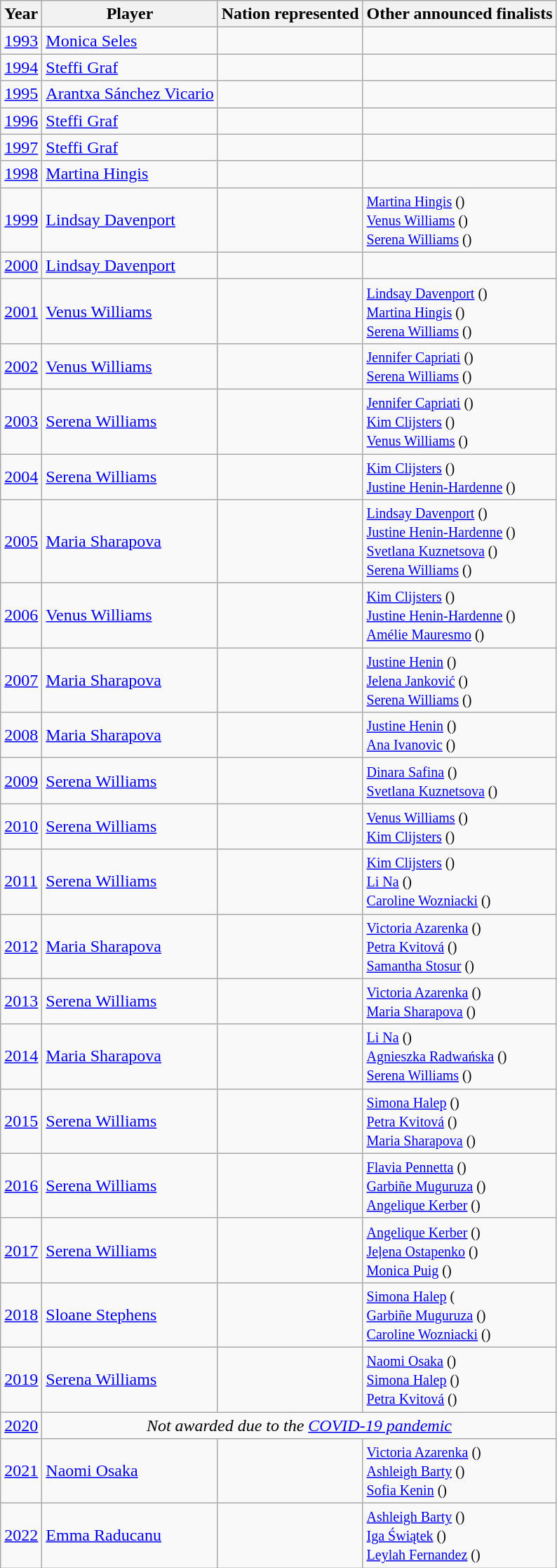<table class="wikitable">
<tr style="white-space:nowrap;">
<th>Year</th>
<th>Player</th>
<th>Nation represented</th>
<th>Other announced finalists</th>
</tr>
<tr>
<td><a href='#'>1993</a></td>
<td><a href='#'>Monica Seles</a></td>
<td></td>
<td></td>
</tr>
<tr>
<td><a href='#'>1994</a></td>
<td><a href='#'>Steffi Graf</a></td>
<td></td>
<td></td>
</tr>
<tr>
<td><a href='#'>1995</a></td>
<td><a href='#'>Arantxa Sánchez Vicario</a></td>
<td></td>
<td></td>
</tr>
<tr>
<td><a href='#'>1996</a></td>
<td><a href='#'>Steffi Graf</a></td>
<td></td>
<td></td>
</tr>
<tr>
<td><a href='#'>1997</a></td>
<td><a href='#'>Steffi Graf</a></td>
<td></td>
<td></td>
</tr>
<tr>
<td><a href='#'>1998</a></td>
<td><a href='#'>Martina Hingis</a></td>
<td></td>
<td></td>
</tr>
<tr>
<td><a href='#'>1999</a></td>
<td><a href='#'>Lindsay Davenport</a></td>
<td></td>
<td><small><a href='#'>Martina Hingis</a> () <br><a href='#'>Venus Williams</a> () <br><a href='#'>Serena Williams</a> ()</small></td>
</tr>
<tr>
<td><a href='#'>2000</a></td>
<td><a href='#'>Lindsay Davenport</a></td>
<td></td>
<td></td>
</tr>
<tr>
<td><a href='#'>2001</a></td>
<td><a href='#'>Venus Williams</a></td>
<td></td>
<td><small><a href='#'>Lindsay Davenport</a> () <br><a href='#'>Martina Hingis</a> () <br><a href='#'>Serena Williams</a> ()</small></td>
</tr>
<tr>
<td><a href='#'>2002</a></td>
<td><a href='#'>Venus Williams</a></td>
<td></td>
<td><small><a href='#'>Jennifer Capriati</a> () <br><a href='#'>Serena Williams</a> ()</small></td>
</tr>
<tr>
<td><a href='#'>2003</a></td>
<td><a href='#'>Serena Williams</a></td>
<td></td>
<td><small><a href='#'>Jennifer Capriati</a> () <br><a href='#'>Kim Clijsters</a> () <br><a href='#'>Venus Williams</a> ()</small></td>
</tr>
<tr>
<td><a href='#'>2004</a></td>
<td><a href='#'>Serena Williams</a></td>
<td></td>
<td><small><a href='#'>Kim Clijsters</a> () <br><a href='#'>Justine Henin-Hardenne</a> ()</small></td>
</tr>
<tr>
<td><a href='#'>2005</a></td>
<td><a href='#'>Maria Sharapova</a></td>
<td></td>
<td><small><a href='#'>Lindsay Davenport</a> () <br><a href='#'>Justine Henin-Hardenne</a> () <br><a href='#'>Svetlana Kuznetsova</a> () <br><a href='#'>Serena Williams</a> ()</small></td>
</tr>
<tr>
<td><a href='#'>2006</a></td>
<td><a href='#'>Venus Williams</a></td>
<td></td>
<td><small><a href='#'>Kim Clijsters</a> () <br><a href='#'>Justine Henin-Hardenne</a> () <br><a href='#'>Amélie Mauresmo</a> ()</small></td>
</tr>
<tr>
<td><a href='#'>2007</a></td>
<td><a href='#'>Maria Sharapova</a></td>
<td></td>
<td><small><a href='#'>Justine Henin</a> () <br><a href='#'>Jelena Janković</a> () <br><a href='#'>Serena Williams</a> ()</small></td>
</tr>
<tr>
<td><a href='#'>2008</a></td>
<td><a href='#'>Maria Sharapova</a></td>
<td></td>
<td><small><a href='#'>Justine Henin</a> () <br><a href='#'>Ana Ivanovic</a> ()</small></td>
</tr>
<tr>
<td><a href='#'>2009</a></td>
<td><a href='#'>Serena Williams</a></td>
<td></td>
<td><small><a href='#'>Dinara Safina</a> () <br><a href='#'>Svetlana Kuznetsova</a> ()</small></td>
</tr>
<tr>
<td><a href='#'>2010</a></td>
<td><a href='#'>Serena Williams</a></td>
<td></td>
<td><small><a href='#'>Venus Williams</a> () <br><a href='#'>Kim Clijsters</a> ()</small></td>
</tr>
<tr>
<td><a href='#'>2011</a></td>
<td><a href='#'>Serena Williams</a></td>
<td></td>
<td><small><a href='#'>Kim Clijsters</a> () <br><a href='#'>Li Na</a> () <br><a href='#'>Caroline Wozniacki</a> ()</small></td>
</tr>
<tr>
<td><a href='#'>2012</a></td>
<td><a href='#'>Maria Sharapova</a></td>
<td></td>
<td><small><a href='#'>Victoria Azarenka</a> () <br><a href='#'>Petra Kvitová</a> () <br><a href='#'>Samantha Stosur</a> ()</small></td>
</tr>
<tr>
<td><a href='#'>2013</a></td>
<td><a href='#'>Serena Williams</a></td>
<td></td>
<td><small><a href='#'>Victoria Azarenka</a> () <br><a href='#'>Maria Sharapova</a> ()</small></td>
</tr>
<tr>
<td><a href='#'>2014</a></td>
<td><a href='#'>Maria Sharapova</a></td>
<td></td>
<td><small><a href='#'>Li Na</a> () <br><a href='#'>Agnieszka Radwańska</a> () <br><a href='#'>Serena Williams</a> ()</small></td>
</tr>
<tr>
<td><a href='#'>2015</a></td>
<td><a href='#'>Serena Williams</a></td>
<td></td>
<td><small><a href='#'>Simona Halep</a> () <br><a href='#'>Petra Kvitová</a> () <br><a href='#'>Maria Sharapova</a> ()</small></td>
</tr>
<tr>
<td><a href='#'>2016</a></td>
<td><a href='#'>Serena Williams</a></td>
<td></td>
<td><small><a href='#'>Flavia Pennetta</a> () <br><a href='#'>Garbiñe Muguruza</a> () <br><a href='#'>Angelique Kerber</a> ()</small></td>
</tr>
<tr>
<td><a href='#'>2017</a></td>
<td><a href='#'>Serena Williams</a></td>
<td></td>
<td><small><a href='#'>Angelique Kerber</a> () <br><a href='#'>Jeļena Ostapenko</a> () <br><a href='#'>Monica Puig</a> ()</small></td>
</tr>
<tr>
<td><a href='#'>2018</a></td>
<td><a href='#'>Sloane Stephens</a></td>
<td></td>
<td><small><a href='#'>Simona Halep</a> ( <br><a href='#'>Garbiñe Muguruza</a> () <br><a href='#'>Caroline Wozniacki</a> ()</small></td>
</tr>
<tr>
<td><a href='#'>2019</a></td>
<td><a href='#'>Serena Williams</a></td>
<td></td>
<td><small><a href='#'>Naomi Osaka</a> () <br><a href='#'>Simona Halep</a> () <br><a href='#'>Petra Kvitová</a> () </small></td>
</tr>
<tr>
<td><a href='#'>2020</a></td>
<td colspan=3 align=center><em>Not awarded due to the <a href='#'>COVID-19 pandemic</a></em></td>
</tr>
<tr>
<td><a href='#'>2021</a></td>
<td><a href='#'>Naomi Osaka</a></td>
<td></td>
<td><small><a href='#'>Victoria Azarenka</a> () <br><a href='#'>Ashleigh Barty</a> () <br><a href='#'>Sofia Kenin</a> () </small></td>
</tr>
<tr>
<td><a href='#'>2022</a></td>
<td><a href='#'>Emma Raducanu</a></td>
<td></td>
<td><small><a href='#'>Ashleigh Barty</a> () <br><a href='#'>Iga Świątek</a> () <br><a href='#'>Leylah Fernandez</a> () </small></td>
</tr>
</table>
